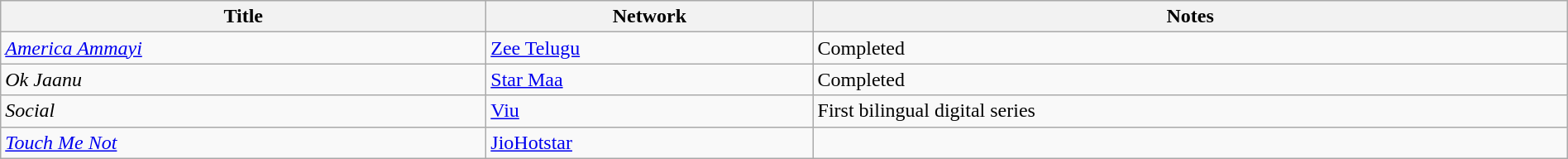<table class="wikitable sortable"  style="text-align:left; width:100%;">
<tr>
<th>Title</th>
<th>Network</th>
<th>Notes</th>
</tr>
<tr>
<td><a href='#'><em>America Ammayi</em></a></td>
<td><a href='#'>Zee Telugu</a></td>
<td>Completed</td>
</tr>
<tr>
<td><em>Ok Jaanu</em></td>
<td><a href='#'>Star Maa</a></td>
<td>Completed</td>
</tr>
<tr>
<td><em>Social</em></td>
<td><a href='#'>Viu</a></td>
<td>First bilingual digital series</td>
</tr>
<tr>
<td><a href='#'><em>Touch Me Not</em></a></td>
<td><a href='#'>JioHotstar</a></td>
<td></td>
</tr>
</table>
